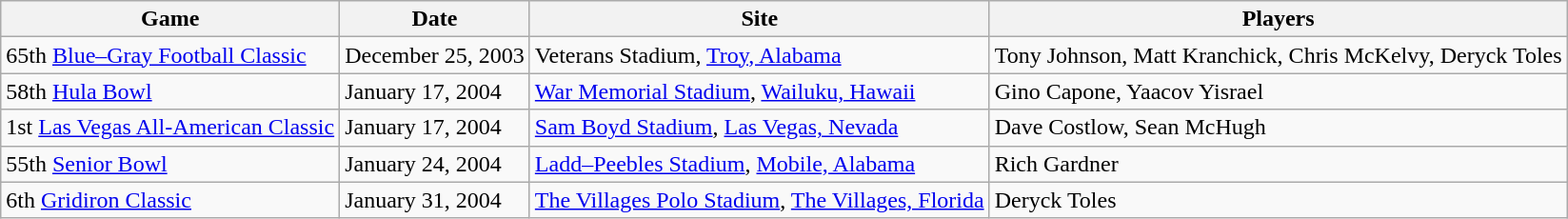<table class="wikitable">
<tr>
<th>Game</th>
<th>Date</th>
<th>Site</th>
<th>Players</th>
</tr>
<tr>
<td>65th <a href='#'>Blue–Gray Football Classic</a></td>
<td>December 25, 2003</td>
<td>Veterans Stadium, <a href='#'>Troy, Alabama</a></td>
<td>Tony Johnson, Matt Kranchick, Chris McKelvy, Deryck Toles</td>
</tr>
<tr>
<td>58th <a href='#'>Hula Bowl</a></td>
<td>January 17, 2004</td>
<td><a href='#'>War Memorial Stadium</a>, <a href='#'>Wailuku, Hawaii</a></td>
<td>Gino Capone, Yaacov Yisrael</td>
</tr>
<tr>
<td>1st <a href='#'>Las Vegas All-American Classic</a></td>
<td>January 17, 2004</td>
<td><a href='#'>Sam Boyd Stadium</a>, <a href='#'>Las Vegas, Nevada</a></td>
<td>Dave Costlow, Sean McHugh</td>
</tr>
<tr>
<td>55th <a href='#'>Senior Bowl</a></td>
<td>January 24, 2004</td>
<td><a href='#'>Ladd–Peebles Stadium</a>, <a href='#'>Mobile, Alabama</a></td>
<td>Rich Gardner</td>
</tr>
<tr>
<td>6th <a href='#'>Gridiron Classic</a></td>
<td>January 31, 2004</td>
<td><a href='#'>The Villages Polo Stadium</a>, <a href='#'>The Villages, Florida</a></td>
<td>Deryck Toles</td>
</tr>
</table>
